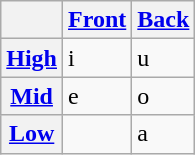<table class="wikitable">
<tr>
<th></th>
<th><a href='#'>Front</a></th>
<th><a href='#'>Back</a></th>
</tr>
<tr>
<th><strong><a href='#'>High</a></strong></th>
<td>i</td>
<td>u</td>
</tr>
<tr>
<th><strong><a href='#'>Mid</a></strong></th>
<td>e</td>
<td>o</td>
</tr>
<tr>
<th><strong><a href='#'>Low</a></strong></th>
<td></td>
<td>a</td>
</tr>
</table>
